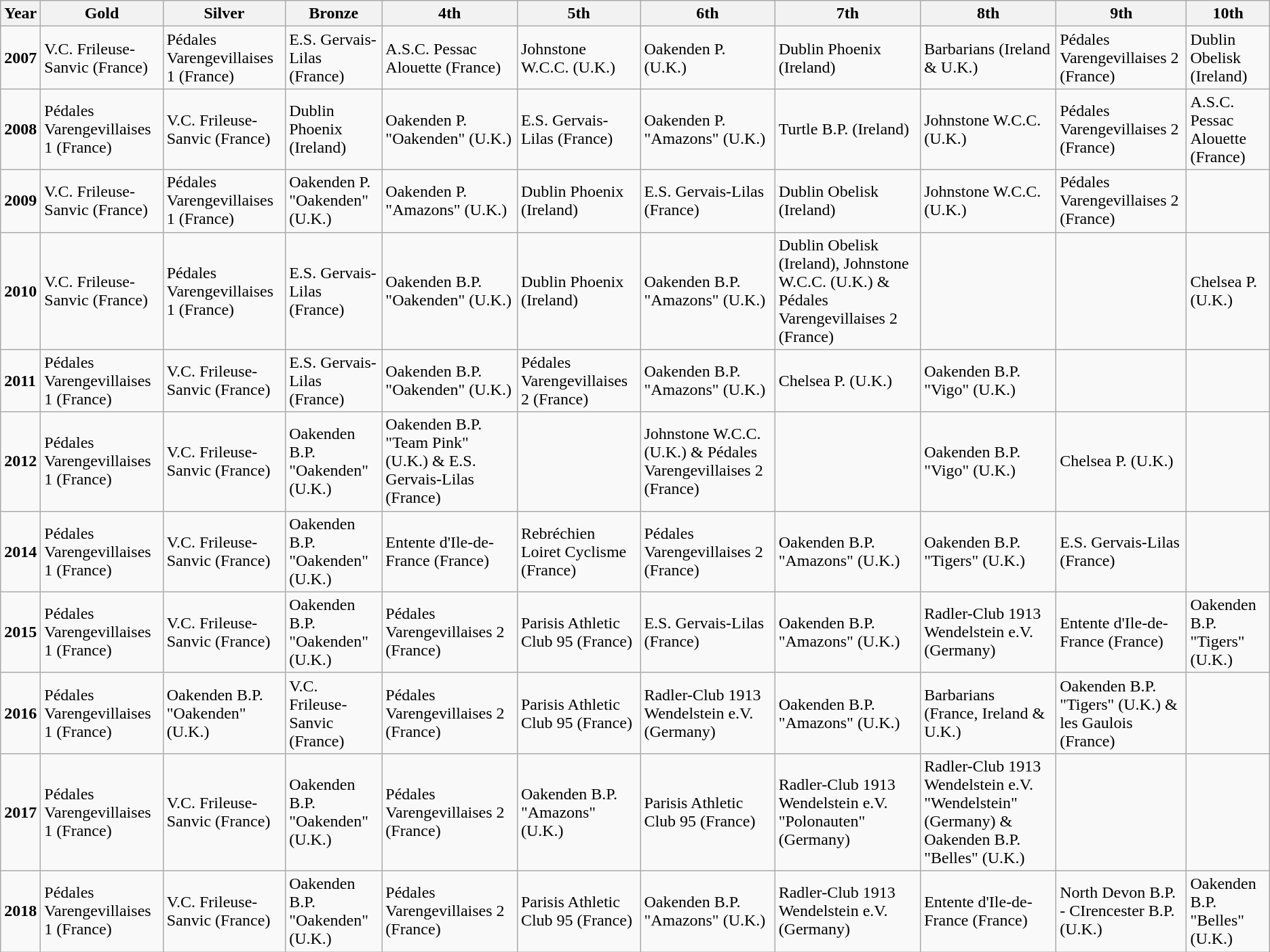<table class="wikitable">
<tr>
<th><strong>Year</strong></th>
<th>Gold</th>
<th>Silver</th>
<th>Bronze</th>
<th>4th</th>
<th>5th</th>
<th>6th</th>
<th>7th</th>
<th>8th</th>
<th>9th</th>
<th>10th</th>
</tr>
<tr>
<td><strong>2007</strong></td>
<td>V.C. Frileuse-Sanvic (France)</td>
<td>Pédales Varengevillaises 1 (France)</td>
<td>E.S. Gervais-Lilas (France)</td>
<td>A.S.C. Pessac Alouette (France)</td>
<td>Johnstone W.C.C. (U.K.)</td>
<td>Oakenden P. (U.K.)</td>
<td>Dublin Phoenix (Ireland)</td>
<td>Barbarians (Ireland & U.K.)</td>
<td>Pédales Varengevillaises 2 (France)</td>
<td>Dublin Obelisk (Ireland)</td>
</tr>
<tr>
<td><strong>2008</strong></td>
<td>Pédales Varengevillaises 1 (France)</td>
<td>V.C. Frileuse-Sanvic (France)</td>
<td>Dublin Phoenix (Ireland)</td>
<td>Oakenden P. "Oakenden" (U.K.)</td>
<td>E.S. Gervais-Lilas (France)</td>
<td>Oakenden P. "Amazons" (U.K.)</td>
<td>Turtle B.P. (Ireland)</td>
<td>Johnstone W.C.C. (U.K.)</td>
<td>Pédales Varengevillaises 2 (France)</td>
<td>A.S.C. Pessac Alouette (France)</td>
</tr>
<tr>
<td><strong>2009</strong></td>
<td>V.C. Frileuse-Sanvic (France)</td>
<td>Pédales Varengevillaises 1 (France)</td>
<td>Oakenden P. "Oakenden" (U.K.)</td>
<td>Oakenden P. "Amazons" (U.K.)</td>
<td>Dublin Phoenix (Ireland)</td>
<td>E.S. Gervais-Lilas (France)</td>
<td>Dublin Obelisk (Ireland)</td>
<td>Johnstone W.C.C. (U.K.)</td>
<td>Pédales Varengevillaises 2 (France)</td>
<td></td>
</tr>
<tr>
<td><strong>2010</strong></td>
<td>V.C. Frileuse-Sanvic (France)</td>
<td>Pédales Varengevillaises 1 (France)</td>
<td>E.S. Gervais-Lilas (France)</td>
<td>Oakenden B.P. "Oakenden" (U.K.)</td>
<td>Dublin Phoenix (Ireland)</td>
<td>Oakenden B.P. "Amazons" (U.K.)</td>
<td>Dublin Obelisk (Ireland), Johnstone W.C.C. (U.K.) & Pédales Varengevillaises                 2 (France)</td>
<td></td>
<td></td>
<td>Chelsea P. (U.K.)</td>
</tr>
<tr>
<td><strong>2011</strong></td>
<td>Pédales Varengevillaises 1 (France)</td>
<td>V.C. Frileuse-Sanvic (France)</td>
<td>E.S. Gervais-Lilas (France)</td>
<td>Oakenden B.P. "Oakenden" (U.K.)</td>
<td>Pédales Varengevillaises 2 (France)</td>
<td>Oakenden B.P. "Amazons" (U.K.)</td>
<td>Chelsea P. (U.K.)</td>
<td>Oakenden B.P. "Vigo" (U.K.)</td>
<td></td>
<td></td>
</tr>
<tr>
<td><strong>2012</strong></td>
<td>Pédales Varengevillaises 1 (France)</td>
<td>V.C. Frileuse-Sanvic (France)</td>
<td>Oakenden B.P. "Oakenden" (U.K.)</td>
<td>Oakenden             B.P. "Team Pink" (U.K.) & E.S. Gervais-Lilas (France)</td>
<td></td>
<td>Johnstone             W.C.C. (U.K.) & Pédales Varengevillaises 2 (France)</td>
<td></td>
<td>Oakenden B.P. "Vigo" (U.K.)</td>
<td>Chelsea P. (U.K.)</td>
<td></td>
</tr>
<tr>
<td><strong>2014</strong></td>
<td>Pédales Varengevillaises 1 (France)</td>
<td>V.C. Frileuse-Sanvic (France)</td>
<td>Oakenden B.P. "Oakenden" (U.K.)</td>
<td>Entente d'Ile-de-France (France)</td>
<td>Rebréchien     Loiret Cyclisme (France)</td>
<td>Pédales Varengevillaises 2 (France)</td>
<td>Oakenden B.P. "Amazons" (U.K.)</td>
<td>Oakenden B.P. "Tigers" (U.K.)</td>
<td>E.S. Gervais-Lilas (France)</td>
<td></td>
</tr>
<tr>
<td><strong>2015</strong></td>
<td>Pédales Varengevillaises 1 (France)</td>
<td>V.C. Frileuse-Sanvic (France)</td>
<td>Oakenden B.P. "Oakenden" (U.K.)</td>
<td>Pédales Varengevillaises 2 (France)</td>
<td>Parisis Athletic Club             95 (France)</td>
<td>E.S. Gervais-Lilas (France)</td>
<td>Oakenden B.P. "Amazons" (U.K.)</td>
<td>Radler-Club                 1913 Wendelstein e.V. (Germany)</td>
<td>Entente d'Ile-de-France (France)</td>
<td>Oakenden B.P. "Tigers" (U.K.)</td>
</tr>
<tr>
<td><strong>2016</strong></td>
<td>Pédales Varengevillaises 1 (France)</td>
<td>Oakenden B.P. "Oakenden" (U.K.)</td>
<td>V.C. Frileuse-Sanvic (France)</td>
<td>Pédales Varengevillaises 2 (France)</td>
<td>Parisis Athletic Club             95 (France)</td>
<td>Radler-Club                 1913 Wendelstein e.V. (Germany)</td>
<td>Oakenden B.P. "Amazons" (U.K.)</td>
<td>Barbarians (France, Ireland & U.K.)</td>
<td>Oakenden B.P. "Tigers" (U.K.) & les Gaulois (France)</td>
<td></td>
</tr>
<tr>
<td><strong>2017</strong></td>
<td>Pédales Varengevillaises 1 (France)</td>
<td>V.C. Frileuse-Sanvic (France)</td>
<td>Oakenden B.P. "Oakenden" (U.K.)</td>
<td>Pédales Varengevillaises 2 (France)</td>
<td>Oakenden B.P. "Amazons" (U.K.)</td>
<td>Parisis Athletic Club             95 (France)</td>
<td>Radler-Club                 1913 Wendelstein e.V.  "Polonauten" (Germany)</td>
<td>Radler-Club                 1913 Wendelstein e.V. "Wendelstein" (Germany)                 & Oakenden             B.P. "Belles" (U.K.)</td>
<td></td>
<td></td>
</tr>
<tr>
<td><strong>2018</strong></td>
<td>Pédales Varengevillaises 1 (France)</td>
<td>V.C. Frileuse-Sanvic (France)</td>
<td>Oakenden B.P. "Oakenden" (U.K.)</td>
<td>Pédales Varengevillaises 2 (France)</td>
<td>Parisis Athletic Club             95 (France)</td>
<td>Oakenden B.P. "Amazons" (U.K.)</td>
<td>Radler-Club                 1913 Wendelstein e.V. (Germany)</td>
<td>Entente d'Ile-de-France (France)</td>
<td>North Devon B.P. - CIrencester B.P. (U.K.)</td>
<td>Oakenden             B.P. "Belles" (U.K.)</td>
</tr>
</table>
